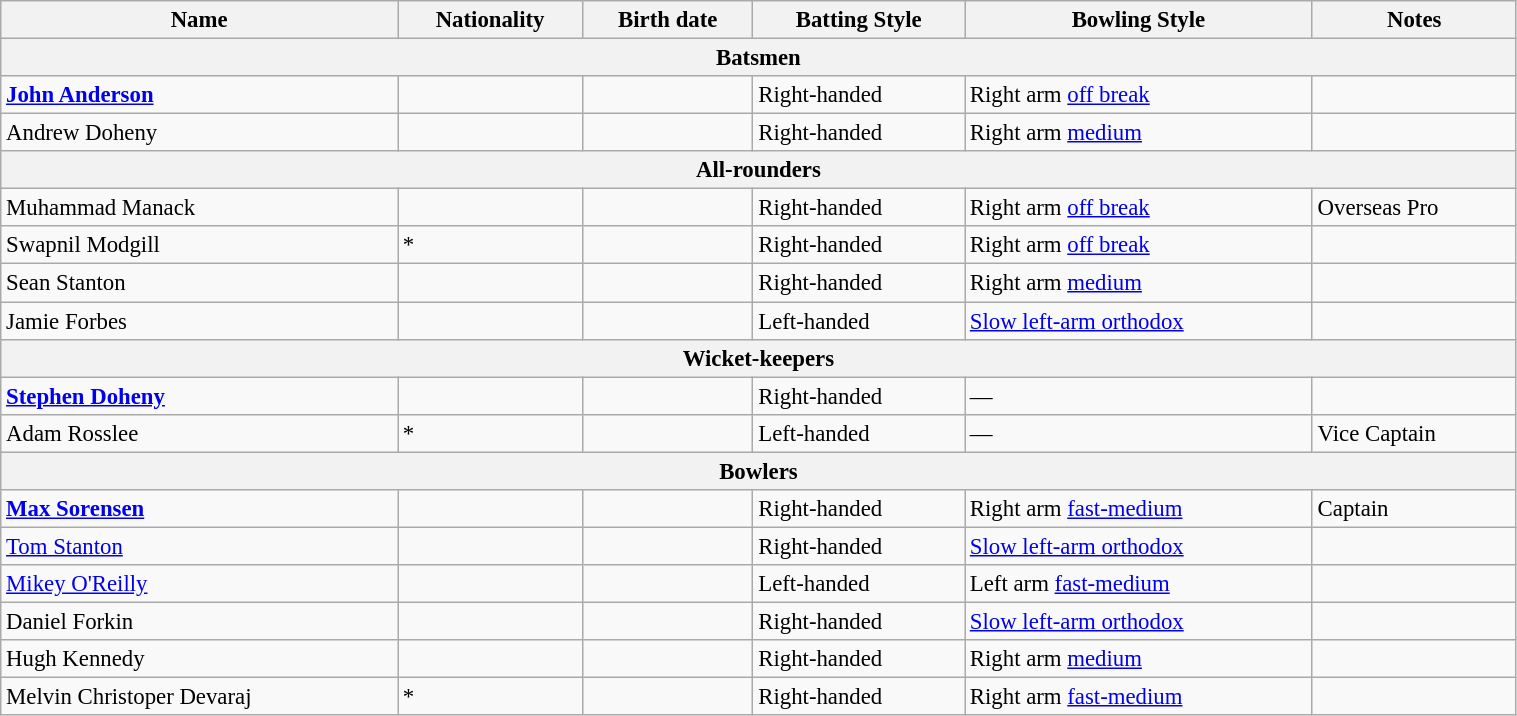<table class="wikitable"  style="font-size:95%; width:80%;">
<tr>
<th>Name</th>
<th>Nationality</th>
<th>Birth date</th>
<th>Batting Style</th>
<th>Bowling Style</th>
<th>Notes</th>
</tr>
<tr>
<th colspan="6">Batsmen</th>
</tr>
<tr>
<td><a href='#'><strong>John Anderson</strong></a></td>
<td></td>
<td></td>
<td>Right-handed</td>
<td>Right arm <a href='#'>off break</a></td>
<td></td>
</tr>
<tr>
<td>Andrew Doheny</td>
<td></td>
<td></td>
<td>Right-handed</td>
<td>Right arm <a href='#'>medium</a></td>
<td></td>
</tr>
<tr>
<th colspan="6">All-rounders</th>
</tr>
<tr>
<td>Muhammad Manack</td>
<td></td>
<td></td>
<td>Right-handed</td>
<td>Right arm <a href='#'>off break</a></td>
<td>Overseas Pro</td>
</tr>
<tr>
<td>Swapnil Modgill</td>
<td>*</td>
<td></td>
<td>Right-handed</td>
<td>Right arm <a href='#'>off break</a></td>
<td></td>
</tr>
<tr>
<td>Sean Stanton</td>
<td></td>
<td></td>
<td>Right-handed</td>
<td>Right arm <a href='#'>medium</a></td>
<td></td>
</tr>
<tr>
<td>Jamie Forbes</td>
<td></td>
<td></td>
<td>Left-handed</td>
<td><a href='#'>Slow left-arm orthodox</a></td>
<td></td>
</tr>
<tr>
<th colspan="6">Wicket-keepers</th>
</tr>
<tr>
<td><strong><a href='#'>Stephen Doheny</a></strong></td>
<td></td>
<td></td>
<td>Right-handed</td>
<td>—</td>
<td></td>
</tr>
<tr>
<td>Adam Rosslee</td>
<td>*</td>
<td></td>
<td>Left-handed</td>
<td>—</td>
<td>Vice Captain</td>
</tr>
<tr>
<th colspan="6">Bowlers</th>
</tr>
<tr>
<td><strong><a href='#'>Max Sorensen</a></strong></td>
<td></td>
<td></td>
<td>Right-handed</td>
<td>Right arm <a href='#'>fast-medium</a></td>
<td>Captain</td>
</tr>
<tr>
<td><a href='#'>Tom Stanton</a></td>
<td></td>
<td></td>
<td>Right-handed</td>
<td><a href='#'>Slow left-arm orthodox</a></td>
<td></td>
</tr>
<tr>
<td><a href='#'>Mikey O'Reilly</a></td>
<td></td>
<td></td>
<td>Left-handed</td>
<td>Left arm <a href='#'>fast-medium</a></td>
<td></td>
</tr>
<tr>
<td>Daniel Forkin</td>
<td></td>
<td></td>
<td>Right-handed</td>
<td><a href='#'>Slow left-arm orthodox</a></td>
<td></td>
</tr>
<tr>
<td>Hugh Kennedy</td>
<td></td>
<td></td>
<td>Right-handed</td>
<td>Right arm <a href='#'>medium</a></td>
<td></td>
</tr>
<tr>
<td>Melvin Christoper Devaraj</td>
<td>*</td>
<td></td>
<td>Right-handed</td>
<td>Right arm <a href='#'>fast-medium</a></td>
<td></td>
</tr>
</table>
